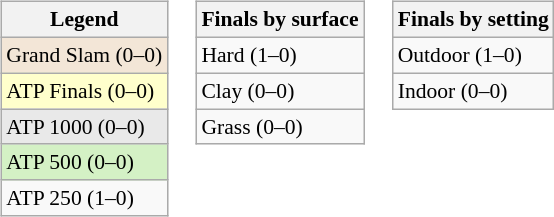<table>
<tr valign=top>
<td><br><table class="wikitable" style=font-size:90%>
<tr>
<th>Legend</th>
</tr>
<tr style="background:#f3e6d7;">
<td>Grand Slam (0–0)</td>
</tr>
<tr style="background:#ffffcc;">
<td>ATP Finals (0–0)</td>
</tr>
<tr style="background:#e9e9e9;">
<td>ATP 1000 (0–0)</td>
</tr>
<tr style="background:#d4f1c5;">
<td>ATP 500 (0–0)</td>
</tr>
<tr>
<td>ATP 250 (1–0)</td>
</tr>
</table>
</td>
<td><br><table class="wikitable" style=font-size:90%>
<tr>
<th>Finals by surface</th>
</tr>
<tr>
<td>Hard (1–0)</td>
</tr>
<tr>
<td>Clay (0–0)</td>
</tr>
<tr>
<td>Grass (0–0)</td>
</tr>
</table>
</td>
<td><br><table class="wikitable" style=font-size:90%>
<tr>
<th>Finals by setting</th>
</tr>
<tr>
<td>Outdoor (1–0)</td>
</tr>
<tr>
<td>Indoor (0–0)</td>
</tr>
</table>
</td>
</tr>
</table>
